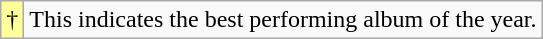<table class="wikitable">
<tr>
<td style="background-color:#FFFF99"align="center">†</td>
<td>This indicates the best performing album of the year.</td>
</tr>
</table>
